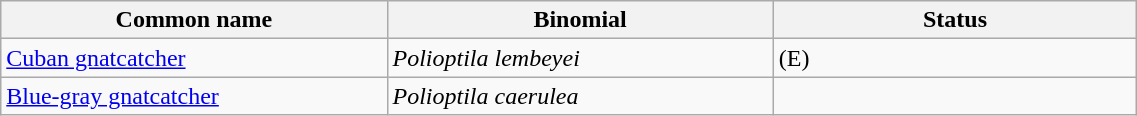<table width=60% class="wikitable">
<tr>
<th width=34%>Common name</th>
<th width=34%>Binomial</th>
<th width=32%>Status</th>
</tr>
<tr>
<td><a href='#'>Cuban gnatcatcher</a></td>
<td><em>Polioptila lembeyei</em></td>
<td>(E)</td>
</tr>
<tr>
<td><a href='#'>Blue-gray gnatcatcher</a></td>
<td><em>Polioptila caerulea</em></td>
<td></td>
</tr>
</table>
